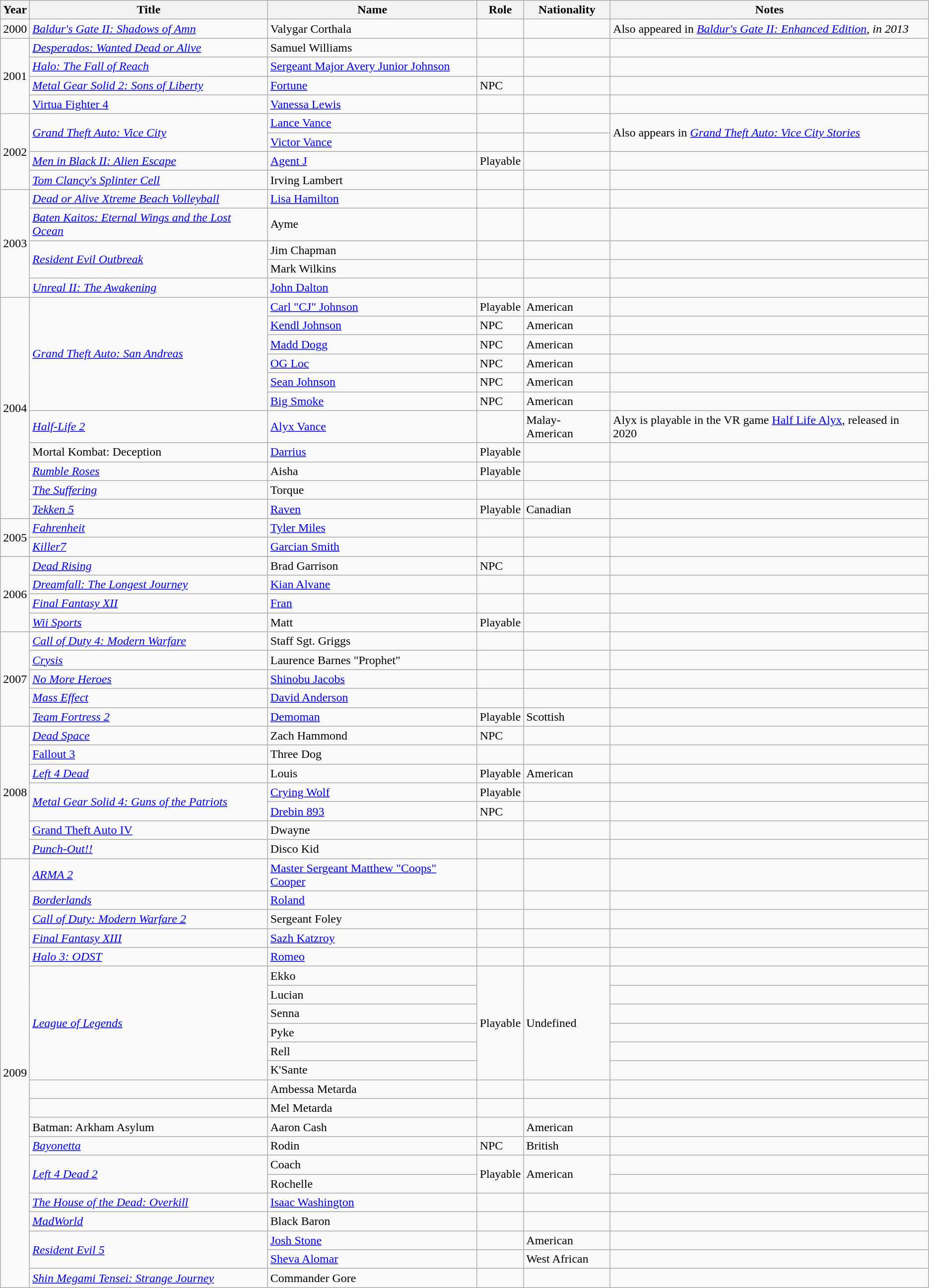<table class="wikitable">
<tr>
<th>Year</th>
<th>Title</th>
<th>Name</th>
<th>Role</th>
<th>Nationality</th>
<th>Notes</th>
</tr>
<tr>
<td>2000</td>
<td><em><a href='#'>Baldur's Gate II: Shadows of Amn</a></em></td>
<td>Valygar Corthala</td>
<td></td>
<td></td>
<td>Also appeared in <em><a href='#'>Baldur's Gate II: Enhanced Edition</a>, in 2013</em></td>
</tr>
<tr>
<td rowspan="4">2001</td>
<td><em><a href='#'>Desperados: Wanted Dead or Alive</a></em></td>
<td>Samuel Williams</td>
<td></td>
<td></td>
<td></td>
</tr>
<tr>
<td><a href='#'><em>Halo: The Fall of Reach</em></a><em></em></td>
<td><a href='#'>Sergeant Major Avery Junior Johnson</a></td>
<td></td>
<td></td>
<td></td>
</tr>
<tr>
<td><em><a href='#'>Metal Gear Solid 2: Sons of Liberty</a></em></td>
<td><a href='#'>Fortune</a></td>
<td>NPC</td>
<td></td>
<td></td>
</tr>
<tr>
<td><a href='#'>Virtua Fighter 4</a></td>
<td><a href='#'>Vanessa Lewis</a></td>
<td></td>
<td></td>
<td></td>
</tr>
<tr>
<td rowspan="4">2002</td>
<td rowspan="2"><em><a href='#'>Grand Theft Auto: Vice City</a></em></td>
<td><a href='#'>Lance Vance</a></td>
<td></td>
<td></td>
<td rowspan="2">Also appears in <em><a href='#'>Grand Theft Auto: Vice City Stories</a></em></td>
</tr>
<tr>
<td><a href='#'>Victor Vance</a></td>
<td></td>
<td></td>
</tr>
<tr>
<td><em><a href='#'>Men in Black II: Alien Escape</a></em></td>
<td><a href='#'>Agent J</a></td>
<td>Playable</td>
<td></td>
<td></td>
</tr>
<tr>
<td><em><a href='#'>Tom Clancy's Splinter Cell</a></em></td>
<td>Irving Lambert</td>
<td></td>
<td></td>
<td></td>
</tr>
<tr>
<td rowspan="5">2003</td>
<td><em><a href='#'>Dead or Alive Xtreme Beach Volleyball</a></em></td>
<td><a href='#'>Lisa Hamilton</a></td>
<td></td>
<td></td>
<td></td>
</tr>
<tr>
<td><em><a href='#'>Baten Kaitos: Eternal Wings and the Lost Ocean</a></em></td>
<td>Ayme</td>
<td></td>
<td></td>
<td></td>
</tr>
<tr>
<td rowspan="2"><em><a href='#'>Resident Evil Outbreak</a></em></td>
<td>Jim Chapman</td>
<td></td>
<td></td>
<td></td>
</tr>
<tr>
<td>Mark Wilkins</td>
<td></td>
<td></td>
<td></td>
</tr>
<tr>
<td><em><a href='#'>Unreal II: The Awakening</a></em></td>
<td><a href='#'>John Dalton</a></td>
<td></td>
<td></td>
<td></td>
</tr>
<tr>
<td rowspan="11">2004</td>
<td rowspan="6"><em><a href='#'>Grand Theft Auto: San Andreas</a></em></td>
<td><a href='#'>Carl "CJ" Johnson</a></td>
<td>Playable</td>
<td>American</td>
<td></td>
</tr>
<tr>
<td><a href='#'>Kendl Johnson</a></td>
<td>NPC</td>
<td>American</td>
<td></td>
</tr>
<tr>
<td><a href='#'>Madd Dogg</a></td>
<td>NPC</td>
<td>American</td>
<td></td>
</tr>
<tr>
<td><a href='#'>OG Loc</a></td>
<td>NPC</td>
<td>American</td>
<td></td>
</tr>
<tr>
<td><a href='#'>Sean Johnson</a></td>
<td>NPC</td>
<td>American</td>
<td></td>
</tr>
<tr>
<td><a href='#'>Big Smoke</a></td>
<td>NPC</td>
<td>American</td>
<td></td>
</tr>
<tr>
<td><em><a href='#'>Half-Life 2</a></em></td>
<td><a href='#'>Alyx Vance</a></td>
<td></td>
<td>Malay-American</td>
<td>Alyx is playable in the VR game <a href='#'>Half Life Alyx</a>, released in 2020</td>
</tr>
<tr>
<td>Mortal Kombat: Deception</td>
<td><a href='#'>Darrius</a></td>
<td>Playable</td>
<td></td>
<td></td>
</tr>
<tr>
<td><em><a href='#'>Rumble Roses</a></em></td>
<td>Aisha</td>
<td>Playable</td>
<td></td>
<td></td>
</tr>
<tr>
<td><em><a href='#'>The Suffering</a></em></td>
<td>Torque</td>
<td></td>
<td></td>
<td></td>
</tr>
<tr>
<td><em><a href='#'>Tekken 5</a></em></td>
<td><a href='#'>Raven</a></td>
<td>Playable</td>
<td>Canadian</td>
<td></td>
</tr>
<tr>
<td rowspan="2">2005</td>
<td><em><a href='#'>Fahrenheit</a></em></td>
<td><a href='#'>Tyler Miles</a></td>
<td></td>
<td></td>
<td></td>
</tr>
<tr>
<td><em><a href='#'>Killer7</a></em></td>
<td><a href='#'>Garcian Smith</a></td>
<td></td>
<td></td>
<td></td>
</tr>
<tr>
<td rowspan="4">2006</td>
<td><em><a href='#'>Dead Rising</a></em></td>
<td>Brad Garrison</td>
<td>NPC</td>
<td></td>
<td></td>
</tr>
<tr>
<td><em><a href='#'>Dreamfall: The Longest Journey</a></em></td>
<td><a href='#'>Kian Alvane</a></td>
<td></td>
<td></td>
<td></td>
</tr>
<tr>
<td><em><a href='#'>Final Fantasy XII</a></em></td>
<td><a href='#'>Fran</a></td>
<td></td>
<td></td>
<td></td>
</tr>
<tr>
<td><em><a href='#'>Wii Sports</a></em></td>
<td>Matt</td>
<td>Playable</td>
<td></td>
<td></td>
</tr>
<tr>
<td rowspan="5">2007</td>
<td><em><a href='#'>Call of Duty 4: Modern Warfare</a></em></td>
<td>Staff Sgt. Griggs</td>
<td></td>
<td></td>
<td></td>
</tr>
<tr>
<td><em><a href='#'>Crysis</a></em></td>
<td>Laurence Barnes "Prophet"</td>
<td></td>
<td></td>
<td></td>
</tr>
<tr>
<td><em><a href='#'>No More Heroes</a></em></td>
<td><a href='#'>Shinobu Jacobs</a></td>
<td></td>
<td></td>
<td></td>
</tr>
<tr>
<td><em><a href='#'>Mass Effect</a></em></td>
<td><a href='#'>David Anderson</a></td>
<td></td>
<td></td>
<td></td>
</tr>
<tr>
<td><em><a href='#'>Team Fortress 2</a></em></td>
<td><a href='#'>Demoman</a></td>
<td>Playable</td>
<td>Scottish</td>
<td></td>
</tr>
<tr>
<td rowspan="7">2008</td>
<td><em><a href='#'>Dead Space</a></em></td>
<td>Zach Hammond</td>
<td>NPC</td>
<td></td>
<td></td>
</tr>
<tr>
<td><a href='#'>Fallout 3</a></td>
<td>Three Dog</td>
<td></td>
<td></td>
<td></td>
</tr>
<tr>
<td><em><a href='#'>Left 4 Dead</a></em></td>
<td>Louis</td>
<td>Playable</td>
<td>American</td>
<td></td>
</tr>
<tr>
<td rowspan="2"><em><a href='#'>Metal Gear Solid 4: Guns of the Patriots</a></em></td>
<td><a href='#'>Crying Wolf</a></td>
<td>Playable</td>
<td></td>
<td></td>
</tr>
<tr>
<td><a href='#'>Drebin 893</a></td>
<td>NPC</td>
<td></td>
<td></td>
</tr>
<tr>
<td><a href='#'>Grand Theft Auto IV</a></td>
<td>Dwayne</td>
<td></td>
<td></td>
<td></td>
</tr>
<tr>
<td><a href='#'><em>Punch-Out!!</em></a></td>
<td>Disco Kid</td>
<td></td>
<td></td>
<td></td>
</tr>
<tr>
<td rowspan="22">2009</td>
<td><em><a href='#'>ARMA 2</a></em></td>
<td><a href='#'>Master Sergeant Matthew "Coops" Cooper</a></td>
<td></td>
<td></td>
<td></td>
</tr>
<tr>
<td><em><a href='#'>Borderlands</a></em></td>
<td><a href='#'>Roland</a></td>
<td></td>
<td></td>
<td></td>
</tr>
<tr>
<td><em><a href='#'>Call of Duty: Modern Warfare 2</a></em></td>
<td>Sergeant Foley</td>
<td></td>
<td></td>
<td></td>
</tr>
<tr>
<td><em><a href='#'>Final Fantasy XIII</a></em></td>
<td><a href='#'>Sazh Katzroy</a></td>
<td></td>
<td></td>
<td></td>
</tr>
<tr>
<td><em><a href='#'>Halo 3: ODST</a></em></td>
<td><a href='#'>Romeo</a></td>
<td></td>
<td></td>
<td></td>
</tr>
<tr>
<td rowspan="6"><em><a href='#'>League of Legends</a></em></td>
<td>Ekko</td>
<td rowspan="6">Playable</td>
<td rowspan="6">Undefined</td>
<td></td>
</tr>
<tr>
<td>Lucian</td>
<td></td>
</tr>
<tr>
<td>Senna</td>
<td></td>
</tr>
<tr>
<td>Pyke</td>
<td></td>
</tr>
<tr>
<td>Rell</td>
<td></td>
</tr>
<tr>
<td>K'Sante</td>
<td></td>
</tr>
<tr>
<td></td>
<td>Ambessa Metarda</td>
<td></td>
<td></td>
<td></td>
</tr>
<tr>
<td></td>
<td>Mel Metarda</td>
<td></td>
<td></td>
<td></td>
</tr>
<tr>
<td>Batman: Arkham Asylum</td>
<td>Aaron Cash</td>
<td></td>
<td>American</td>
<td></td>
</tr>
<tr>
<td><em><a href='#'>Bayonetta</a></em></td>
<td>Rodin</td>
<td>NPC</td>
<td>British</td>
<td></td>
</tr>
<tr>
<td rowspan="2"><em><a href='#'>Left 4 Dead 2</a></em></td>
<td>Coach</td>
<td rowspan="2">Playable</td>
<td rowspan="2">American</td>
<td></td>
</tr>
<tr>
<td>Rochelle</td>
<td></td>
</tr>
<tr>
<td><em><a href='#'>The House of the Dead: Overkill</a></em></td>
<td><a href='#'>Isaac Washington</a></td>
<td></td>
<td></td>
<td></td>
</tr>
<tr>
<td><em><a href='#'>MadWorld</a></em></td>
<td>Black Baron</td>
<td></td>
<td></td>
<td></td>
</tr>
<tr>
<td rowspan="2"><em><a href='#'>Resident Evil 5</a></em></td>
<td><a href='#'>Josh Stone</a></td>
<td></td>
<td>American</td>
<td></td>
</tr>
<tr>
<td><a href='#'>Sheva Alomar</a></td>
<td></td>
<td>West African</td>
<td></td>
</tr>
<tr>
<td><em><a href='#'>Shin Megami Tensei: Strange Journey</a></em></td>
<td>Commander Gore</td>
<td></td>
<td></td>
<td></td>
</tr>
</table>
